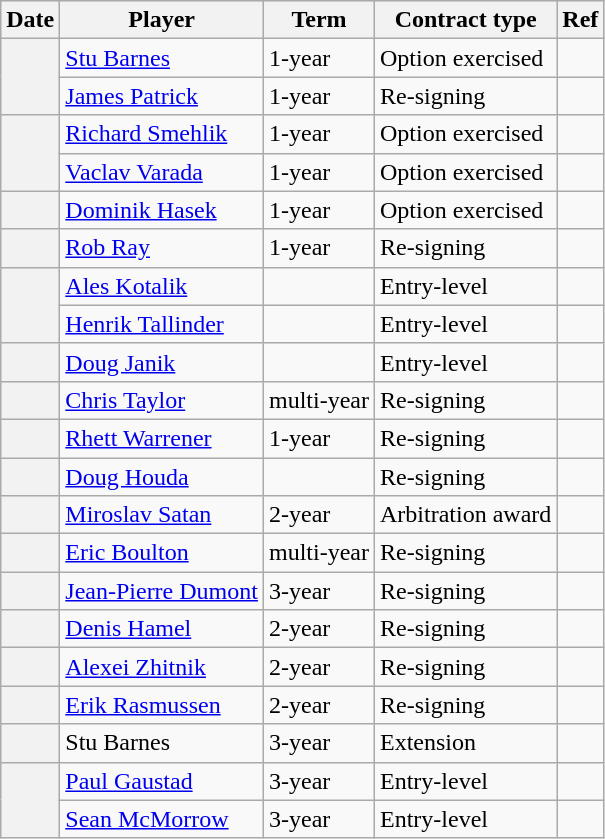<table class="wikitable plainrowheaders">
<tr style="background:#ddd; text-align:center;">
<th>Date</th>
<th>Player</th>
<th>Term</th>
<th>Contract type</th>
<th>Ref</th>
</tr>
<tr>
<th scope="row" rowspan=2></th>
<td><a href='#'>Stu Barnes</a></td>
<td>1-year</td>
<td>Option exercised</td>
<td></td>
</tr>
<tr>
<td><a href='#'>James Patrick</a></td>
<td>1-year</td>
<td>Re-signing</td>
<td></td>
</tr>
<tr>
<th scope="row" rowspan=2></th>
<td><a href='#'>Richard Smehlik</a></td>
<td>1-year</td>
<td>Option exercised</td>
<td></td>
</tr>
<tr>
<td><a href='#'>Vaclav Varada</a></td>
<td>1-year</td>
<td>Option exercised</td>
<td></td>
</tr>
<tr>
<th scope="row"></th>
<td><a href='#'>Dominik Hasek</a></td>
<td>1-year</td>
<td>Option exercised</td>
<td></td>
</tr>
<tr>
<th scope="row"></th>
<td><a href='#'>Rob Ray</a></td>
<td>1-year</td>
<td>Re-signing</td>
<td></td>
</tr>
<tr>
<th scope="row" rowspan=2></th>
<td><a href='#'>Ales Kotalik</a></td>
<td></td>
<td>Entry-level</td>
<td></td>
</tr>
<tr>
<td><a href='#'>Henrik Tallinder</a></td>
<td></td>
<td>Entry-level</td>
<td></td>
</tr>
<tr>
<th scope="row"></th>
<td><a href='#'>Doug Janik</a></td>
<td></td>
<td>Entry-level</td>
<td></td>
</tr>
<tr>
<th scope="row"></th>
<td><a href='#'>Chris Taylor</a></td>
<td>multi-year</td>
<td>Re-signing</td>
<td></td>
</tr>
<tr>
<th scope="row"></th>
<td><a href='#'>Rhett Warrener</a></td>
<td>1-year</td>
<td>Re-signing</td>
<td></td>
</tr>
<tr>
<th scope="row"></th>
<td><a href='#'>Doug Houda</a></td>
<td></td>
<td>Re-signing</td>
<td></td>
</tr>
<tr>
<th scope="row"></th>
<td><a href='#'>Miroslav Satan</a></td>
<td>2-year</td>
<td>Arbitration award</td>
<td></td>
</tr>
<tr>
<th scope="row"></th>
<td><a href='#'>Eric Boulton</a></td>
<td>multi-year</td>
<td>Re-signing</td>
<td></td>
</tr>
<tr>
<th scope="row"></th>
<td><a href='#'>Jean-Pierre Dumont</a></td>
<td>3-year</td>
<td>Re-signing</td>
<td></td>
</tr>
<tr>
<th scope="row"></th>
<td><a href='#'>Denis Hamel</a></td>
<td>2-year</td>
<td>Re-signing</td>
<td></td>
</tr>
<tr>
<th scope="row"></th>
<td><a href='#'>Alexei Zhitnik</a></td>
<td>2-year</td>
<td>Re-signing</td>
<td></td>
</tr>
<tr>
<th scope="row"></th>
<td><a href='#'>Erik Rasmussen</a></td>
<td>2-year</td>
<td>Re-signing</td>
<td></td>
</tr>
<tr>
<th scope="row"></th>
<td>Stu Barnes</td>
<td>3-year</td>
<td>Extension</td>
<td></td>
</tr>
<tr>
<th scope="row" rowspan=2></th>
<td><a href='#'>Paul Gaustad</a></td>
<td>3-year</td>
<td>Entry-level</td>
<td></td>
</tr>
<tr>
<td><a href='#'>Sean McMorrow</a></td>
<td>3-year</td>
<td>Entry-level</td>
<td></td>
</tr>
</table>
